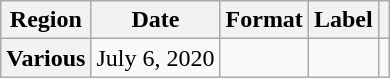<table class="wikitable plainrowheaders">
<tr>
<th>Region</th>
<th>Date</th>
<th>Format</th>
<th>Label</th>
<th></th>
</tr>
<tr>
<th scope="row">Various</th>
<td>July 6, 2020</td>
<td></td>
<td></td>
<td></td>
</tr>
</table>
